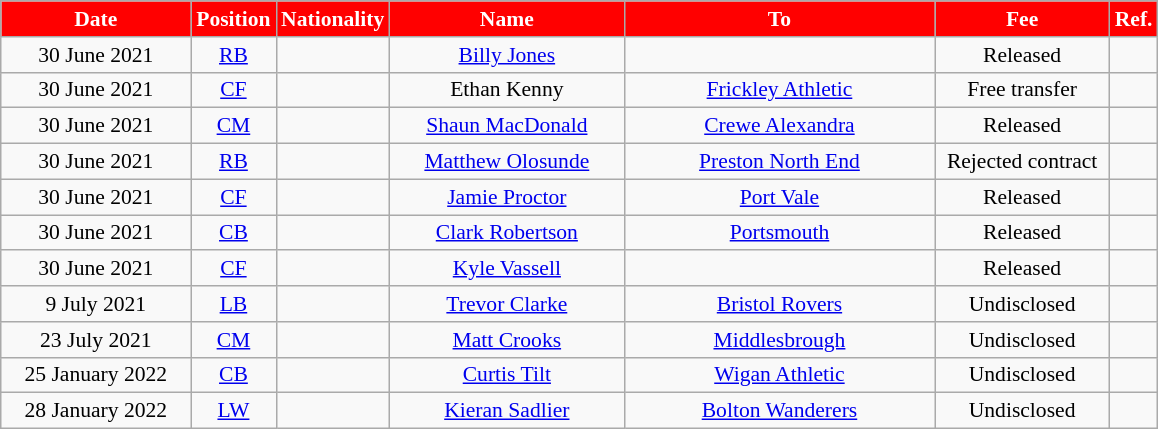<table class="wikitable"  style="text-align:center; font-size:90%; ">
<tr>
<th style="background:red;color:white; width:120px;">Date</th>
<th style="background:red;color:white; width:50px;">Position</th>
<th style="background:red;color:white; width:50px;">Nationality</th>
<th style="background:red;color:white; width:150px;">Name</th>
<th style="background:red;color:white; width:200px;">To</th>
<th style="background:red;color:white; width:110px;">Fee</th>
<th style="background:red;color:white; width:25px;">Ref.</th>
</tr>
<tr>
<td>30 June 2021</td>
<td><a href='#'>RB</a></td>
<td></td>
<td><a href='#'>Billy Jones</a></td>
<td></td>
<td>Released</td>
<td></td>
</tr>
<tr>
<td>30 June 2021</td>
<td><a href='#'>CF</a></td>
<td></td>
<td>Ethan Kenny</td>
<td> <a href='#'>Frickley Athletic</a></td>
<td>Free transfer</td>
<td></td>
</tr>
<tr>
<td>30 June 2021</td>
<td><a href='#'>CM</a></td>
<td></td>
<td><a href='#'>Shaun MacDonald</a></td>
<td> <a href='#'>Crewe Alexandra</a></td>
<td>Released</td>
<td></td>
</tr>
<tr>
<td>30 June 2021</td>
<td><a href='#'>RB</a></td>
<td></td>
<td><a href='#'>Matthew Olosunde</a></td>
<td> <a href='#'>Preston North End</a></td>
<td>Rejected contract</td>
<td></td>
</tr>
<tr>
<td>30 June 2021</td>
<td><a href='#'>CF</a></td>
<td></td>
<td><a href='#'>Jamie Proctor</a></td>
<td> <a href='#'>Port Vale</a></td>
<td>Released</td>
<td></td>
</tr>
<tr>
<td>30 June 2021</td>
<td><a href='#'>CB</a></td>
<td></td>
<td><a href='#'>Clark Robertson</a></td>
<td> <a href='#'>Portsmouth</a></td>
<td>Released</td>
<td></td>
</tr>
<tr>
<td>30 June 2021</td>
<td><a href='#'>CF</a></td>
<td></td>
<td><a href='#'>Kyle Vassell</a></td>
<td></td>
<td>Released</td>
<td></td>
</tr>
<tr>
<td>9 July 2021</td>
<td><a href='#'>LB</a></td>
<td></td>
<td><a href='#'>Trevor Clarke</a></td>
<td> <a href='#'>Bristol Rovers</a></td>
<td>Undisclosed</td>
<td></td>
</tr>
<tr>
<td>23 July 2021</td>
<td><a href='#'>CM</a></td>
<td></td>
<td><a href='#'>Matt Crooks</a></td>
<td> <a href='#'>Middlesbrough</a></td>
<td>Undisclosed</td>
<td></td>
</tr>
<tr>
<td>25 January 2022</td>
<td><a href='#'>CB</a></td>
<td></td>
<td><a href='#'>Curtis Tilt</a></td>
<td> <a href='#'>Wigan Athletic</a></td>
<td>Undisclosed</td>
<td></td>
</tr>
<tr>
<td>28 January 2022</td>
<td><a href='#'>LW</a></td>
<td></td>
<td><a href='#'>Kieran Sadlier</a></td>
<td> <a href='#'>Bolton Wanderers</a></td>
<td>Undisclosed</td>
<td></td>
</tr>
</table>
